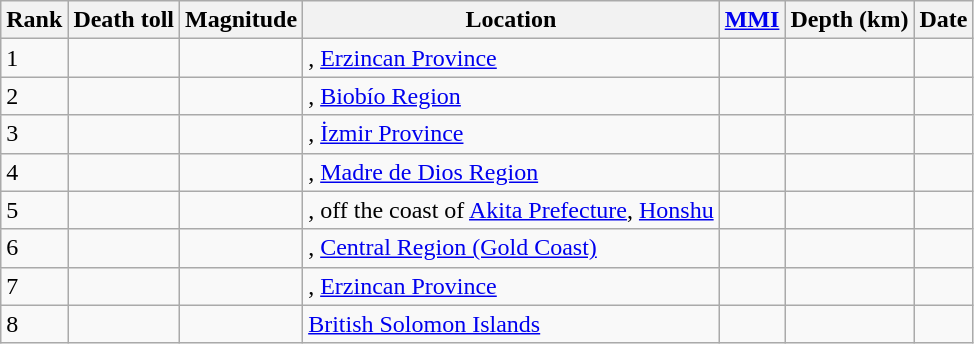<table class="sortable wikitable" style="font-size:100%;">
<tr>
<th>Rank</th>
<th>Death toll</th>
<th>Magnitude</th>
<th>Location</th>
<th><a href='#'>MMI</a></th>
<th>Depth (km)</th>
<th>Date</th>
</tr>
<tr>
<td>1</td>
<td></td>
<td></td>
<td>, <a href='#'>Erzincan Province</a></td>
<td></td>
<td></td>
<td></td>
</tr>
<tr>
<td>2</td>
<td></td>
<td></td>
<td>, <a href='#'>Biobío Region</a></td>
<td></td>
<td></td>
<td></td>
</tr>
<tr>
<td>3</td>
<td></td>
<td></td>
<td>, <a href='#'>İzmir Province</a></td>
<td></td>
<td></td>
<td></td>
</tr>
<tr>
<td>4</td>
<td></td>
<td></td>
<td>, <a href='#'>Madre de Dios Region</a></td>
<td></td>
<td></td>
<td></td>
</tr>
<tr>
<td>5</td>
<td></td>
<td></td>
<td>, off the coast of <a href='#'>Akita Prefecture</a>, <a href='#'>Honshu</a></td>
<td></td>
<td></td>
<td></td>
</tr>
<tr>
<td>6</td>
<td></td>
<td></td>
<td>, <a href='#'>Central Region (Gold Coast)</a></td>
<td></td>
<td></td>
<td></td>
</tr>
<tr>
<td>7</td>
<td></td>
<td></td>
<td>, <a href='#'>Erzincan Province</a></td>
<td></td>
<td></td>
<td></td>
</tr>
<tr>
<td>8</td>
<td></td>
<td></td>
<td> <a href='#'>British Solomon Islands</a></td>
<td></td>
<td></td>
<td></td>
</tr>
</table>
